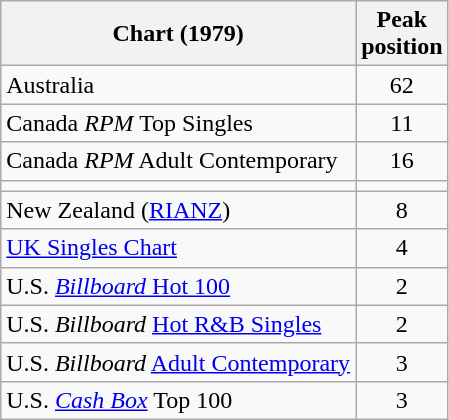<table class="wikitable sortable">
<tr>
<th>Chart (1979)</th>
<th>Peak<br>position</th>
</tr>
<tr>
<td>Australia</td>
<td style="text-align:center;">62</td>
</tr>
<tr>
<td>Canada <em>RPM</em> Top Singles</td>
<td style="text-align:center;">11</td>
</tr>
<tr>
<td>Canada <em>RPM</em> Adult Contemporary </td>
<td style="text-align:center;">16</td>
</tr>
<tr>
<td></td>
</tr>
<tr>
<td>New Zealand (<a href='#'>RIANZ</a>)</td>
<td style="text-align:center;">8</td>
</tr>
<tr>
<td><a href='#'>UK Singles Chart</a></td>
<td style="text-align:center;">4</td>
</tr>
<tr>
<td>U.S. <a href='#'><em>Billboard</em> Hot 100</a></td>
<td style="text-align:center;">2</td>
</tr>
<tr>
<td>U.S. <em>Billboard</em> <a href='#'>Hot R&B Singles</a></td>
<td style="text-align:center;">2</td>
</tr>
<tr>
<td>U.S. <em>Billboard</em> <a href='#'>Adult Contemporary</a></td>
<td style="text-align:center;">3</td>
</tr>
<tr>
<td>U.S. <a href='#'><em>Cash Box</em></a> Top 100</td>
<td style="text-align:center;">3</td>
</tr>
</table>
